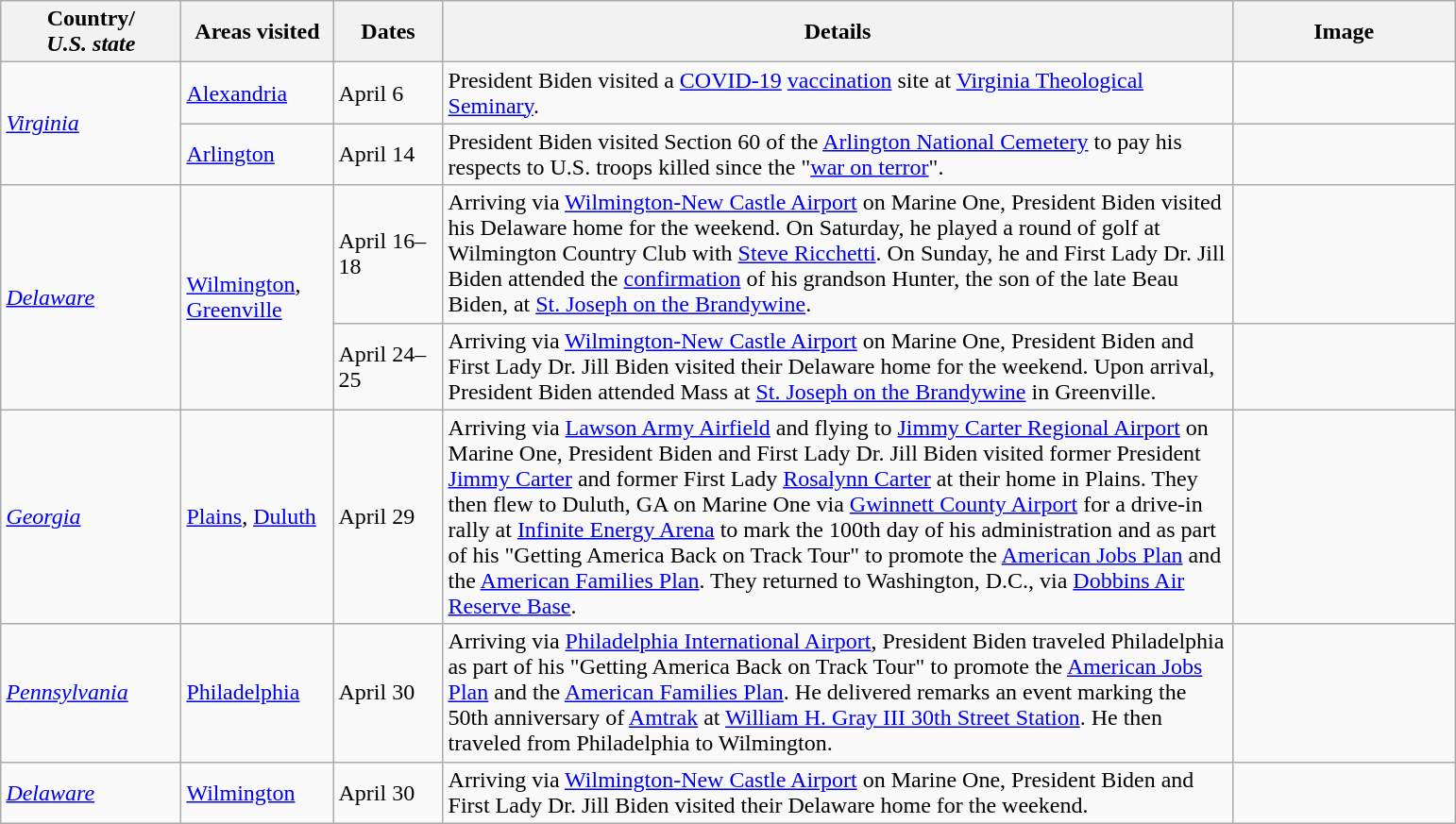<table class="wikitable" style="margin: 1em auto 1em auto">
<tr>
<th width=120>Country/<br><em>U.S. state</em></th>
<th width=100>Areas visited</th>
<th width=70>Dates</th>
<th width=550>Details</th>
<th width=150>Image</th>
</tr>
<tr>
<td rowspan=2> <em><a href='#'>Virginia</a></em></td>
<td><a href='#'>Alexandria</a></td>
<td>April 6</td>
<td>President Biden visited a <a href='#'>COVID-19</a> <a href='#'>vaccination</a> site at <a href='#'>Virginia Theological Seminary</a>.</td>
<td></td>
</tr>
<tr>
<td><a href='#'>Arlington</a></td>
<td>April 14</td>
<td>President Biden visited Section 60 of the <a href='#'>Arlington National Cemetery</a> to pay his respects to U.S. troops killed since the "<a href='#'>war on terror</a>".</td>
<td></td>
</tr>
<tr>
<td rowspan="2"> <em><a href='#'>Delaware</a></em></td>
<td rowspan="2"><a href='#'>Wilmington</a>, <a href='#'>Greenville</a></td>
<td>April 16–18</td>
<td>Arriving via <a href='#'>Wilmington-New Castle Airport</a> on Marine One, President Biden visited his Delaware home for the weekend. On Saturday, he played a round of golf at Wilmington Country Club  with <a href='#'>Steve Ricchetti</a>. On Sunday, he and First Lady Dr. Jill Biden attended the <a href='#'>confirmation</a> of his grandson Hunter, the son of the late Beau Biden, at <a href='#'>St. Joseph on the Brandywine</a>.</td>
<td></td>
</tr>
<tr>
<td>April 24–25</td>
<td>Arriving via <a href='#'>Wilmington-New Castle Airport</a> on Marine One, President Biden and First Lady Dr. Jill Biden visited their Delaware home for the weekend. Upon arrival, President Biden attended Mass at <a href='#'>St. Joseph on the Brandywine</a> in Greenville.</td>
<td></td>
</tr>
<tr>
<td> <em><a href='#'>Georgia</a></em></td>
<td><a href='#'>Plains</a>, <a href='#'>Duluth</a></td>
<td>April 29</td>
<td>Arriving via <a href='#'>Lawson Army Airfield</a> and flying to <a href='#'>Jimmy Carter Regional Airport</a> on Marine One, President Biden and First Lady Dr. Jill Biden visited former President <a href='#'>Jimmy Carter</a> and former First Lady <a href='#'>Rosalynn Carter</a> at their home in Plains. They then flew to Duluth, GA on Marine One via <a href='#'>Gwinnett County Airport</a> for a drive-in rally at <a href='#'>Infinite Energy Arena</a> to mark the 100th day of his administration and as part of his "Getting America Back on Track Tour" to promote the <a href='#'>American Jobs Plan</a> and the <a href='#'>American Families Plan</a>. They returned to Washington, D.C., via <a href='#'>Dobbins Air Reserve Base</a>.</td>
<td></td>
</tr>
<tr>
<td> <em><a href='#'>Pennsylvania</a></em></td>
<td><a href='#'>Philadelphia</a></td>
<td>April 30</td>
<td>Arriving via <a href='#'>Philadelphia International Airport</a>, President Biden traveled Philadelphia as part of his "Getting America Back on Track Tour" to promote the <a href='#'>American Jobs Plan</a> and the <a href='#'>American Families Plan</a>. He delivered remarks an event marking the 50th anniversary of <a href='#'>Amtrak</a> at <a href='#'>William H. Gray III 30th Street Station</a>. He then traveled from Philadelphia to Wilmington.</td>
<td></td>
</tr>
<tr>
<td> <em><a href='#'>Delaware</a></em></td>
<td><a href='#'>Wilmington</a></td>
<td>April 30</td>
<td>Arriving via <a href='#'>Wilmington-New Castle Airport</a> on Marine One, President Biden and First Lady Dr. Jill Biden visited their Delaware home for the weekend.</td>
<td></td>
</tr>
</table>
